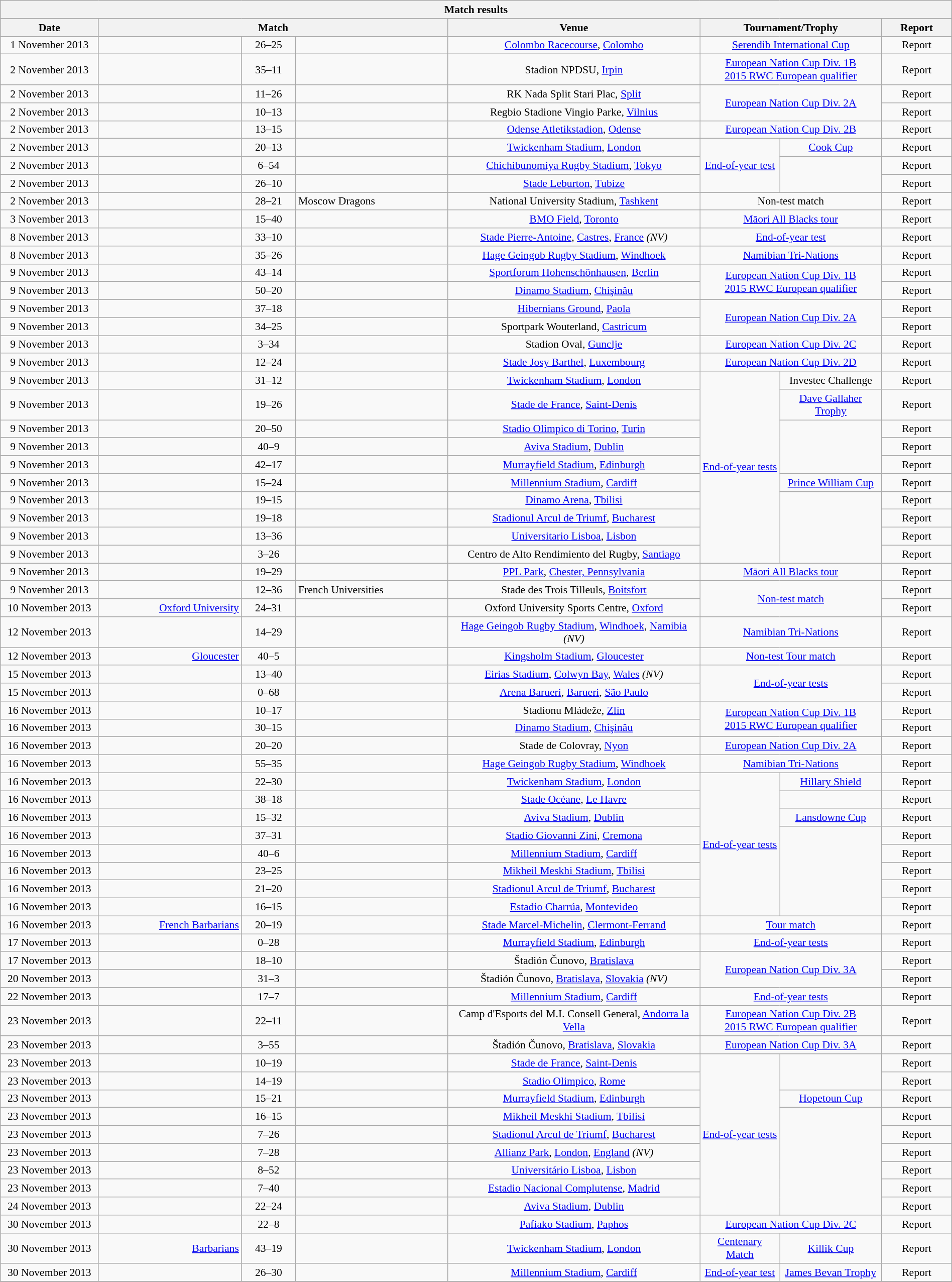<table class="wikitable" style="font-size:90%; width:100%; text-align: center;">
<tr>
<th colspan=8>Match results</th>
</tr>
<tr>
<th width=7%>Date</th>
<th width=25% colspan=3>Match</th>
<th width=18%>Venue</th>
<th width=13% colspan=2>Tournament/Trophy</th>
<th width=5%>Report</th>
</tr>
<tr>
<td>1 November 2013</td>
<td align=right></td>
<td>26–25</td>
<td align=left></td>
<td><a href='#'>Colombo Racecourse</a>, <a href='#'>Colombo</a></td>
<td colspan=2><a href='#'>Serendib International Cup</a></td>
<td>Report</td>
</tr>
<tr>
<td>2 November 2013</td>
<td align=right></td>
<td>35–11</td>
<td align=left></td>
<td>Stadion NPDSU, <a href='#'>Irpin</a></td>
<td colspan=2><a href='#'>European Nation Cup Div. 1B</a><br><a href='#'>2015 RWC European qualifier</a></td>
<td>Report</td>
</tr>
<tr>
<td>2 November 2013</td>
<td align=right></td>
<td>11–26</td>
<td align=left></td>
<td>RK Nada Split Stari Plac, <a href='#'>Split</a></td>
<td colspan=2 rowspan=2><a href='#'>European Nation Cup Div. 2A</a></td>
<td>Report</td>
</tr>
<tr>
<td>2 November 2013</td>
<td align=right></td>
<td>10–13</td>
<td align=left></td>
<td>Regbio Stadione Vingio Parke, <a href='#'>Vilnius</a></td>
<td>Report</td>
</tr>
<tr>
<td>2 November 2013</td>
<td align=right></td>
<td>13–15</td>
<td align=left></td>
<td><a href='#'>Odense Atletikstadion</a>, <a href='#'>Odense</a></td>
<td colspan=2><a href='#'>European Nation Cup Div. 2B</a></td>
<td>Report</td>
</tr>
<tr>
<td>2 November 2013</td>
<td align=right></td>
<td>20–13</td>
<td align=left></td>
<td><a href='#'>Twickenham Stadium</a>, <a href='#'>London</a></td>
<td rowspan=3><a href='#'>End-of-year test</a></td>
<td><a href='#'>Cook Cup</a></td>
<td>Report</td>
</tr>
<tr>
<td>2 November 2013</td>
<td align=right></td>
<td>6–54</td>
<td align=left></td>
<td><a href='#'>Chichibunomiya Rugby Stadium</a>, <a href='#'>Tokyo</a></td>
<td rowspan=2></td>
<td>Report</td>
</tr>
<tr>
<td>2 November 2013</td>
<td align=right></td>
<td>26–10</td>
<td align=left></td>
<td><a href='#'>Stade Leburton</a>, <a href='#'>Tubize</a></td>
<td>Report</td>
</tr>
<tr>
<td>2 November 2013</td>
<td align=right></td>
<td>28–21</td>
<td align=left>Moscow Dragons</td>
<td>National University Stadium, <a href='#'>Tashkent</a></td>
<td colspan=2>Non-test match</td>
<td>Report</td>
</tr>
<tr>
<td>3 November 2013</td>
<td align=right></td>
<td>15–40</td>
<td align=left></td>
<td><a href='#'>BMO Field</a>, <a href='#'>Toronto</a></td>
<td colspan=2><a href='#'>Māori All Blacks tour</a></td>
<td>Report</td>
</tr>
<tr>
<td>8 November 2013</td>
<td align=right></td>
<td>33–10</td>
<td align=left></td>
<td><a href='#'>Stade Pierre-Antoine</a>, <a href='#'>Castres</a>, <a href='#'>France</a> <em>(NV)</em></td>
<td colspan=2><a href='#'>End-of-year test</a></td>
<td>Report</td>
</tr>
<tr>
<td>8 November 2013</td>
<td align=right></td>
<td>35–26</td>
<td align=left></td>
<td><a href='#'>Hage Geingob Rugby Stadium</a>, <a href='#'>Windhoek</a></td>
<td colspan=2><a href='#'>Namibian Tri-Nations</a></td>
<td>Report</td>
</tr>
<tr>
<td>9 November 2013</td>
<td align=right></td>
<td>43–14</td>
<td align=left></td>
<td><a href='#'>Sportforum Hohenschönhausen</a>, <a href='#'>Berlin</a></td>
<td colspan=2 rowspan=2><a href='#'>European Nation Cup Div. 1B</a><br><a href='#'>2015 RWC European qualifier</a></td>
<td>Report</td>
</tr>
<tr>
<td>9 November 2013</td>
<td align=right></td>
<td>50–20</td>
<td align=left></td>
<td><a href='#'>Dinamo Stadium</a>, <a href='#'>Chişinău</a></td>
<td>Report</td>
</tr>
<tr>
<td>9 November 2013</td>
<td align=right></td>
<td>37–18</td>
<td align=left></td>
<td><a href='#'>Hibernians Ground</a>, <a href='#'>Paola</a></td>
<td colspan=2 rowspan=2><a href='#'>European Nation Cup Div. 2A</a></td>
<td>Report</td>
</tr>
<tr>
<td>9 November 2013</td>
<td align=right></td>
<td>34–25</td>
<td align=left></td>
<td>Sportpark Wouterland, <a href='#'>Castricum</a></td>
<td>Report</td>
</tr>
<tr>
<td>9 November 2013</td>
<td align=right></td>
<td>3–34</td>
<td align=left></td>
<td>Stadion Oval, <a href='#'>Gunclje</a></td>
<td colspan=2><a href='#'>European Nation Cup Div. 2C</a></td>
<td>Report</td>
</tr>
<tr>
<td>9 November 2013</td>
<td align=right></td>
<td>12–24</td>
<td align=left></td>
<td><a href='#'>Stade Josy Barthel</a>, <a href='#'>Luxembourg</a></td>
<td colspan=2><a href='#'>European Nation Cup Div. 2D</a></td>
<td>Report</td>
</tr>
<tr>
<td>9 November 2013</td>
<td align=right></td>
<td>31–12</td>
<td align=left></td>
<td><a href='#'>Twickenham Stadium</a>, <a href='#'>London</a></td>
<td rowspan=10><a href='#'>End-of-year tests</a></td>
<td>Investec Challenge</td>
<td>Report</td>
</tr>
<tr>
<td>9 November 2013</td>
<td align=right></td>
<td>19–26</td>
<td align=left></td>
<td><a href='#'>Stade de France</a>, <a href='#'>Saint-Denis</a></td>
<td><a href='#'>Dave Gallaher Trophy</a></td>
<td>Report</td>
</tr>
<tr>
<td>9 November 2013</td>
<td align=right></td>
<td>20–50</td>
<td align=left></td>
<td><a href='#'>Stadio Olimpico di Torino</a>, <a href='#'>Turin</a></td>
<td rowspan=3></td>
<td>Report</td>
</tr>
<tr>
<td>9 November 2013</td>
<td align=right></td>
<td>40–9</td>
<td align=left></td>
<td><a href='#'>Aviva Stadium</a>, <a href='#'>Dublin</a></td>
<td>Report</td>
</tr>
<tr>
<td>9 November 2013</td>
<td align=right></td>
<td>42–17</td>
<td align=left></td>
<td><a href='#'>Murrayfield Stadium</a>, <a href='#'>Edinburgh</a></td>
<td>Report</td>
</tr>
<tr>
<td>9 November 2013</td>
<td align=right></td>
<td>15–24</td>
<td align=left></td>
<td><a href='#'>Millennium Stadium</a>, <a href='#'>Cardiff</a></td>
<td><a href='#'>Prince William Cup</a></td>
<td>Report</td>
</tr>
<tr>
<td>9 November 2013</td>
<td align=right></td>
<td>19–15</td>
<td align=left></td>
<td><a href='#'>Dinamo Arena</a>, <a href='#'>Tbilisi</a></td>
<td rowspan=4></td>
<td>Report</td>
</tr>
<tr>
<td>9 November 2013</td>
<td align=right></td>
<td>19–18</td>
<td align=left></td>
<td><a href='#'>Stadionul Arcul de Triumf</a>, <a href='#'>Bucharest</a></td>
<td>Report</td>
</tr>
<tr>
<td>9 November 2013</td>
<td align=right></td>
<td>13–36</td>
<td align=left></td>
<td><a href='#'>Universitario Lisboa</a>, <a href='#'>Lisbon</a></td>
<td>Report</td>
</tr>
<tr>
<td>9 November 2013</td>
<td align=right></td>
<td>3–26</td>
<td align=left></td>
<td>Centro de Alto Rendimiento del Rugby, <a href='#'>Santiago</a></td>
<td>Report</td>
</tr>
<tr>
<td>9 November 2013</td>
<td align=right></td>
<td>19–29</td>
<td align=left></td>
<td><a href='#'>PPL Park</a>, <a href='#'>Chester, Pennsylvania</a></td>
<td colspan=2><a href='#'>Māori All Blacks tour</a></td>
<td>Report</td>
</tr>
<tr>
<td>9 November 2013</td>
<td align=right></td>
<td>12–36</td>
<td align=left>French Universities</td>
<td>Stade des Trois Tilleuls, <a href='#'>Boitsfort</a></td>
<td colspan=2 rowspan=2><a href='#'>Non-test match</a></td>
<td>Report</td>
</tr>
<tr>
<td>10 November 2013</td>
<td align=right><a href='#'>Oxford University</a></td>
<td>24–31</td>
<td align=left></td>
<td>Oxford University Sports Centre, <a href='#'>Oxford</a></td>
<td>Report</td>
</tr>
<tr>
<td>12 November 2013</td>
<td align=right></td>
<td>14–29</td>
<td align=left></td>
<td><a href='#'>Hage Geingob Rugby Stadium</a>, <a href='#'>Windhoek</a>, <a href='#'>Namibia</a> <em>(NV)</em></td>
<td colspan=2><a href='#'>Namibian Tri-Nations</a></td>
<td>Report</td>
</tr>
<tr>
<td>12 November 2013</td>
<td align=right><a href='#'>Gloucester</a></td>
<td>40–5</td>
<td align=left></td>
<td><a href='#'>Kingsholm Stadium</a>, <a href='#'>Gloucester</a></td>
<td colspan=2><a href='#'>Non-test Tour match</a></td>
<td>Report</td>
</tr>
<tr>
<td>15 November 2013</td>
<td align=right></td>
<td>13–40</td>
<td align=left></td>
<td><a href='#'>Eirias Stadium</a>, <a href='#'>Colwyn Bay</a>, <a href='#'>Wales</a> <em>(NV)</em></td>
<td colspan=2 rowspan=2><a href='#'>End-of-year tests</a></td>
<td>Report</td>
</tr>
<tr>
<td>15 November 2013</td>
<td align=right></td>
<td>0–68</td>
<td align=left></td>
<td><a href='#'>Arena Barueri</a>, <a href='#'>Barueri</a>, <a href='#'>São Paulo</a></td>
<td>Report</td>
</tr>
<tr>
<td>16 November 2013</td>
<td align=right></td>
<td>10–17</td>
<td align=left></td>
<td>Stadionu Mládeže, <a href='#'>Zlín</a></td>
<td colspan=2 rowspan=2><a href='#'>European Nation Cup Div. 1B</a><br><a href='#'>2015 RWC European qualifier</a></td>
<td>Report</td>
</tr>
<tr>
<td>16 November 2013</td>
<td align=right></td>
<td>30–15</td>
<td align=left></td>
<td><a href='#'>Dinamo Stadium</a>, <a href='#'>Chişinău</a></td>
<td>Report</td>
</tr>
<tr>
<td>16 November 2013</td>
<td align=right></td>
<td>20–20</td>
<td align=left></td>
<td>Stade de Colovray, <a href='#'>Nyon</a></td>
<td colspan=2><a href='#'>European Nation Cup Div. 2A</a></td>
<td>Report</td>
</tr>
<tr>
<td>16 November 2013</td>
<td align=right></td>
<td>55–35</td>
<td align=left></td>
<td><a href='#'>Hage Geingob Rugby Stadium</a>, <a href='#'>Windhoek</a></td>
<td colspan=2><a href='#'>Namibian Tri-Nations</a></td>
<td>Report</td>
</tr>
<tr>
<td>16 November 2013</td>
<td align=right></td>
<td>22–30</td>
<td align=left></td>
<td><a href='#'>Twickenham Stadium</a>, <a href='#'>London</a></td>
<td rowspan=8><a href='#'>End-of-year tests</a></td>
<td><a href='#'>Hillary Shield</a></td>
<td>Report</td>
</tr>
<tr>
<td>16 November 2013</td>
<td align=right></td>
<td>38–18</td>
<td align=left></td>
<td><a href='#'>Stade Océane</a>, <a href='#'>Le Havre</a></td>
<td></td>
<td>Report</td>
</tr>
<tr>
<td>16 November 2013</td>
<td align=right></td>
<td>15–32</td>
<td align=left></td>
<td><a href='#'>Aviva Stadium</a>, <a href='#'>Dublin</a></td>
<td><a href='#'>Lansdowne Cup</a></td>
<td>Report</td>
</tr>
<tr>
<td>16 November 2013</td>
<td align=right></td>
<td>37–31</td>
<td align=left></td>
<td><a href='#'>Stadio Giovanni Zini</a>, <a href='#'>Cremona</a></td>
<td rowspan=5></td>
<td>Report</td>
</tr>
<tr>
<td>16 November 2013</td>
<td align=right></td>
<td>40–6</td>
<td align=left></td>
<td><a href='#'>Millennium Stadium</a>, <a href='#'>Cardiff</a></td>
<td>Report</td>
</tr>
<tr>
<td>16 November 2013</td>
<td align=right></td>
<td>23–25</td>
<td align=left></td>
<td><a href='#'>Mikheil Meskhi Stadium</a>, <a href='#'>Tbilisi</a></td>
<td>Report</td>
</tr>
<tr>
<td>16 November 2013</td>
<td align=right></td>
<td>21–20</td>
<td align=left></td>
<td><a href='#'>Stadionul Arcul de Triumf</a>, <a href='#'>Bucharest</a></td>
<td>Report</td>
</tr>
<tr>
<td>16 November 2013</td>
<td align=right></td>
<td>16–15</td>
<td align=left></td>
<td><a href='#'>Estadio Charrúa</a>, <a href='#'>Montevideo</a></td>
<td>Report</td>
</tr>
<tr>
<td>16 November 2013</td>
<td align=right><a href='#'>French Barbarians</a></td>
<td>20–19</td>
<td align=left></td>
<td><a href='#'>Stade Marcel-Michelin</a>, <a href='#'>Clermont-Ferrand</a></td>
<td colspan=2><a href='#'>Tour match</a></td>
<td>Report</td>
</tr>
<tr>
<td>17 November 2013</td>
<td align=right></td>
<td>0–28</td>
<td align=left></td>
<td><a href='#'>Murrayfield Stadium</a>, <a href='#'>Edinburgh</a></td>
<td colspan=2><a href='#'>End-of-year tests</a></td>
<td>Report</td>
</tr>
<tr>
<td>17 November 2013</td>
<td align=right></td>
<td>18–10</td>
<td align=left></td>
<td>Štadión Čunovo, <a href='#'>Bratislava</a></td>
<td colspan=2 rowspan=2><a href='#'>European Nation Cup Div. 3A</a></td>
<td>Report</td>
</tr>
<tr>
<td>20 November 2013</td>
<td align=right></td>
<td>31–3</td>
<td align=left></td>
<td>Štadión Čunovo, <a href='#'>Bratislava</a>, <a href='#'>Slovakia</a> <em>(NV)</em></td>
<td>Report</td>
</tr>
<tr>
<td>22 November 2013</td>
<td align=right></td>
<td>17–7</td>
<td align=left></td>
<td><a href='#'>Millennium Stadium</a>, <a href='#'>Cardiff</a></td>
<td colspan=2><a href='#'>End-of-year tests</a></td>
<td>Report</td>
</tr>
<tr>
<td>23 November 2013</td>
<td align=right></td>
<td>22–11</td>
<td align=left></td>
<td>Camp d'Esports del M.I. Consell General, <a href='#'>Andorra la Vella</a></td>
<td colspan=2><a href='#'>European Nation Cup Div. 2B</a><br><a href='#'>2015 RWC European qualifier</a></td>
<td>Report</td>
</tr>
<tr>
<td>23 November 2013</td>
<td align=right></td>
<td>3–55</td>
<td align=left></td>
<td>Štadión Čunovo, <a href='#'>Bratislava</a>, <a href='#'>Slovakia</a></td>
<td colspan=2><a href='#'>European Nation Cup Div. 3A</a></td>
<td>Report</td>
</tr>
<tr>
<td>23 November 2013</td>
<td align=right></td>
<td>10–19</td>
<td align=left></td>
<td><a href='#'>Stade de France</a>, <a href='#'>Saint-Denis</a></td>
<td rowspan=9><a href='#'>End-of-year tests</a></td>
<td rowspan=2></td>
<td>Report</td>
</tr>
<tr>
<td>23 November 2013</td>
<td align=right></td>
<td>14–19</td>
<td align=left></td>
<td><a href='#'>Stadio Olimpico</a>, <a href='#'>Rome</a></td>
<td>Report</td>
</tr>
<tr>
<td>23 November 2013</td>
<td align=right></td>
<td>15–21</td>
<td align=left></td>
<td><a href='#'>Murrayfield Stadium</a>, <a href='#'>Edinburgh</a></td>
<td><a href='#'>Hopetoun Cup</a></td>
<td>Report</td>
</tr>
<tr>
<td>23 November 2013</td>
<td align=right></td>
<td>16–15</td>
<td align=left></td>
<td><a href='#'>Mikheil Meskhi Stadium</a>, <a href='#'>Tbilisi</a></td>
<td rowspan=6></td>
<td>Report</td>
</tr>
<tr>
<td>23 November 2013</td>
<td align=right></td>
<td>7–26</td>
<td align=left></td>
<td><a href='#'>Stadionul Arcul de Triumf</a>, <a href='#'>Bucharest</a></td>
<td>Report</td>
</tr>
<tr>
<td>23 November 2013</td>
<td align=right></td>
<td>7–28</td>
<td align=left></td>
<td><a href='#'>Allianz Park</a>, <a href='#'>London</a>, <a href='#'>England</a> <em>(NV)</em></td>
<td>Report</td>
</tr>
<tr>
<td>23 November 2013</td>
<td align=right></td>
<td>8–52</td>
<td align=left></td>
<td><a href='#'>Universitário Lisboa</a>, <a href='#'>Lisbon</a></td>
<td>Report</td>
</tr>
<tr>
<td>23 November 2013</td>
<td align=right></td>
<td>7–40</td>
<td align=left></td>
<td><a href='#'>Estadio Nacional Complutense</a>, <a href='#'>Madrid</a></td>
<td>Report</td>
</tr>
<tr>
<td>24 November 2013</td>
<td align=right></td>
<td>22–24</td>
<td align=left></td>
<td><a href='#'>Aviva Stadium</a>, <a href='#'>Dublin</a></td>
<td>Report</td>
</tr>
<tr>
<td>30 November 2013</td>
<td align=right></td>
<td>22–8</td>
<td align=left></td>
<td><a href='#'>Pafiako Stadium</a>, <a href='#'>Paphos</a></td>
<td colspan=2><a href='#'>European Nation Cup Div. 2C</a></td>
<td>Report</td>
</tr>
<tr>
<td>30 November 2013</td>
<td align=right><a href='#'>Barbarians</a></td>
<td>43–19</td>
<td align=left></td>
<td><a href='#'>Twickenham Stadium</a>, <a href='#'>London</a></td>
<td><a href='#'>Centenary Match</a></td>
<td><a href='#'>Killik Cup</a></td>
<td>Report</td>
</tr>
<tr>
<td>30 November 2013</td>
<td align=right></td>
<td>26–30</td>
<td align=left></td>
<td><a href='#'>Millennium Stadium</a>, <a href='#'>Cardiff</a></td>
<td><a href='#'>End-of-year test</a></td>
<td><a href='#'>James Bevan Trophy</a></td>
<td>Report</td>
</tr>
<tr>
</tr>
</table>
